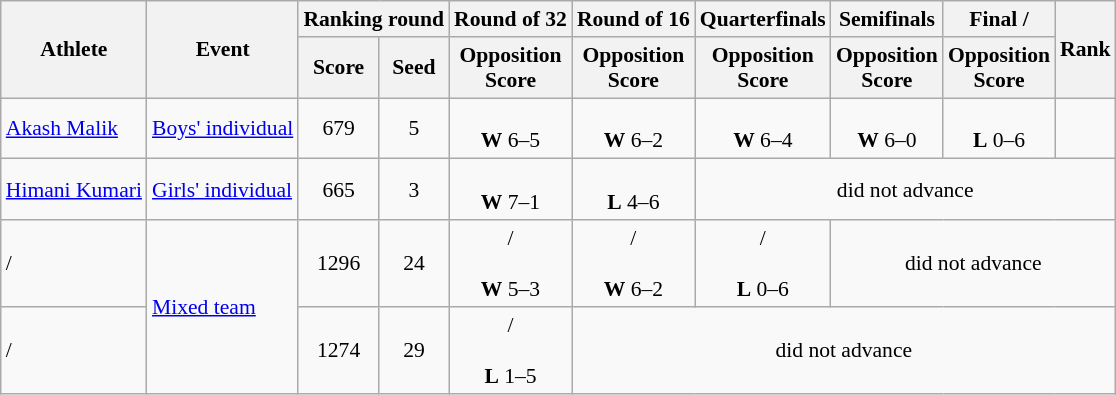<table class="wikitable" style="text-align:center; font-size:90%">
<tr>
<th rowspan="2">Athlete</th>
<th rowspan="2">Event</th>
<th colspan="2">Ranking round</th>
<th>Round of 32</th>
<th>Round of 16</th>
<th>Quarterfinals</th>
<th>Semifinals</th>
<th>Final / </th>
<th rowspan="2">Rank</th>
</tr>
<tr>
<th>Score</th>
<th>Seed</th>
<th>Opposition<br>Score</th>
<th>Opposition<br>Score</th>
<th>Opposition<br>Score</th>
<th>Opposition<br>Score</th>
<th>Opposition<br>Score</th>
</tr>
<tr>
<td align="left"><a href='#'>Akash Malik</a></td>
<td align="left"><a href='#'>Boys' individual</a></td>
<td>679</td>
<td>5</td>
<td><br><strong>W</strong> 6–5</td>
<td><br><strong>W</strong> 6–2</td>
<td><br><strong>W</strong> 6–4</td>
<td><br><strong>W</strong> 6–0</td>
<td><br><strong>L</strong> 0–6</td>
<td></td>
</tr>
<tr>
<td align="left"><a href='#'>Himani Kumari</a></td>
<td align="left"><a href='#'>Girls' individual</a></td>
<td>665</td>
<td>3</td>
<td><br><strong>W</strong> 7–1</td>
<td><br><strong>L</strong> 4–6</td>
<td colspan=4>did not advance</td>
</tr>
<tr>
<td align="left"> /<br></td>
<td align="left" rowspan="2"><a href='#'>Mixed team</a></td>
<td>1296</td>
<td>24</td>
<td> / <br><br><strong>W</strong> 5–3</td>
<td> / <br><br><strong>W</strong> 6–2</td>
<td> / <br><br><strong>L</strong> 0–6</td>
<td colspan=3>did not advance</td>
</tr>
<tr>
<td align="left"> /<br></td>
<td>1274</td>
<td>29</td>
<td> / <br><br><strong>L</strong> 1–5</td>
<td colspan=5>did not advance</td>
</tr>
</table>
